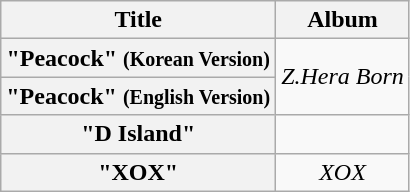<table class="wikitable plainrowheaders" style="text-align:center;">
<tr>
<th>Title</th>
<th>Album</th>
</tr>
<tr>
<th scope="row">"Peacock" <small>(Korean Version)</small></th>
<td rowspan="2"><em>Z.Hera Born</em></td>
</tr>
<tr>
<th scope="row">"Peacock" <small>(English Version)</small></th>
</tr>
<tr>
<th scope="row">"D Island"</th>
<td></td>
</tr>
<tr>
<th scope="row">"XOX"</th>
<td><em>XOX</em></td>
</tr>
</table>
